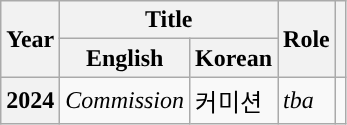<table class="wikitable sortable plainrowheaders">
<tr>
<th scope="col" rowspan="2">Year</th>
<th scope="col" colspan="2">Title</th>
<th scope="col" rowspan="2">Role</th>
<th scope="col" rowspan="2" class="unsortable"></th>
</tr>
<tr>
<th scope="col">English</th>
<th scope="col" style=>Korean</th>
</tr>
<tr>
<th rowspan="2" scope="row">2024</th>
<td><em>Commission</em></td>
<td>커미션</td>
<td><em>tba</em></td>
<td style="text-align:center"></td>
</tr>
</table>
